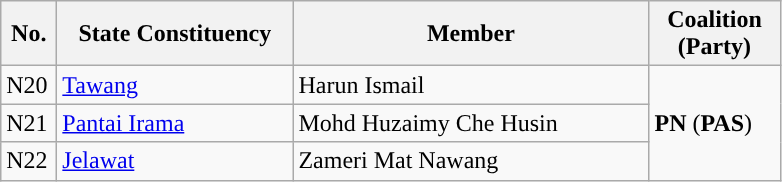<table class="wikitable">
<tr>
<th width="30">No.</th>
<th width="150">State Constituency</th>
<th width="230">Member</th>
<th width="80">Coalition (Party)</th>
</tr>
<tr>
<td>N20</td>
<td><a href='#'>Tawang</a></td>
<td>Harun Ismail</td>
<td rowspan=3 style="background:"><strong>PN</strong> (<strong>PAS</strong>)</td>
</tr>
<tr>
<td>N21</td>
<td><a href='#'>Pantai Irama</a></td>
<td>Mohd Huzaimy Che Husin</td>
</tr>
<tr>
<td>N22</td>
<td><a href='#'>Jelawat</a></td>
<td>Zameri Mat Nawang</td>
</tr>
</table>
